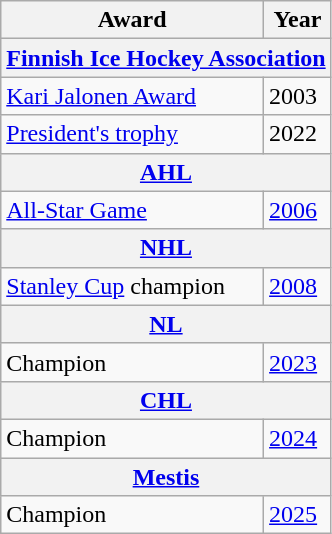<table class="wikitable">
<tr>
<th>Award</th>
<th>Year</th>
</tr>
<tr>
<th colspan="3"><a href='#'>Finnish Ice Hockey Association</a></th>
</tr>
<tr>
<td><a href='#'>Kari Jalonen Award</a></td>
<td>2003</td>
</tr>
<tr>
<td><a href='#'>President's trophy</a></td>
<td>2022</td>
</tr>
<tr>
<th colspan="3"><a href='#'>AHL</a></th>
</tr>
<tr>
<td><a href='#'>All-Star Game</a></td>
<td><a href='#'>2006</a></td>
</tr>
<tr>
<th colspan="3"><a href='#'>NHL</a></th>
</tr>
<tr>
<td><a href='#'>Stanley Cup</a> champion</td>
<td><a href='#'>2008</a></td>
</tr>
<tr>
<th colspan="3"><a href='#'>NL</a></th>
</tr>
<tr>
<td>Champion</td>
<td><a href='#'>2023</a></td>
</tr>
<tr>
<th colspan="3"><a href='#'>CHL</a></th>
</tr>
<tr>
<td>Champion</td>
<td><a href='#'>2024</a></td>
</tr>
<tr>
<th colspan="3"><a href='#'>Mestis</a></th>
</tr>
<tr>
<td>Champion</td>
<td><a href='#'>2025</a></td>
</tr>
</table>
